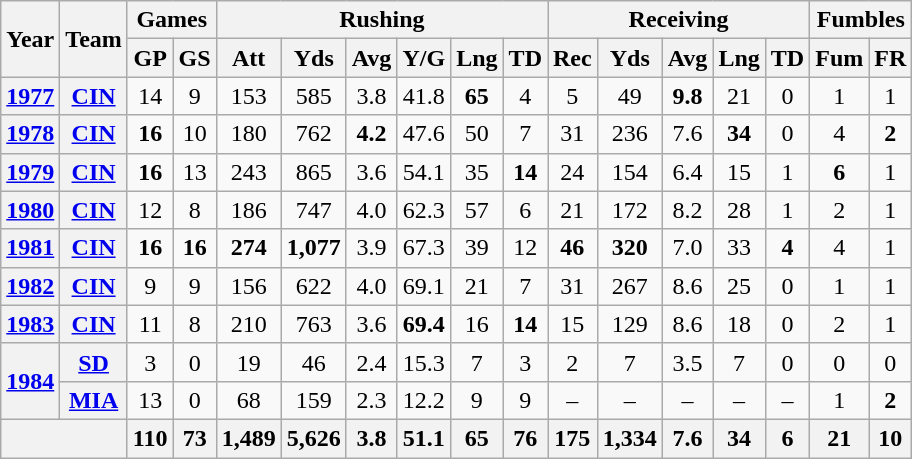<table class= "wikitable" style="text-align:center;">
<tr>
<th rowspan="2">Year</th>
<th rowspan="2">Team</th>
<th colspan="2">Games</th>
<th colspan="6">Rushing</th>
<th colspan="5">Receiving</th>
<th colspan="2">Fumbles</th>
</tr>
<tr>
<th>GP</th>
<th>GS</th>
<th>Att</th>
<th>Yds</th>
<th>Avg</th>
<th>Y/G</th>
<th>Lng</th>
<th>TD</th>
<th>Rec</th>
<th>Yds</th>
<th>Avg</th>
<th>Lng</th>
<th>TD</th>
<th>Fum</th>
<th>FR</th>
</tr>
<tr>
<th><a href='#'>1977</a></th>
<th><a href='#'>CIN</a></th>
<td>14</td>
<td>9</td>
<td>153</td>
<td>585</td>
<td>3.8</td>
<td>41.8</td>
<td><strong>65</strong></td>
<td>4</td>
<td>5</td>
<td>49</td>
<td><strong>9.8</strong></td>
<td>21</td>
<td>0</td>
<td>1</td>
<td>1</td>
</tr>
<tr>
<th><a href='#'>1978</a></th>
<th><a href='#'>CIN</a></th>
<td><strong>16</strong></td>
<td>10</td>
<td>180</td>
<td>762</td>
<td><strong>4.2</strong></td>
<td>47.6</td>
<td>50</td>
<td>7</td>
<td>31</td>
<td>236</td>
<td>7.6</td>
<td><strong>34</strong></td>
<td>0</td>
<td>4</td>
<td><strong>2</strong></td>
</tr>
<tr>
<th><a href='#'>1979</a></th>
<th><a href='#'>CIN</a></th>
<td><strong>16</strong></td>
<td>13</td>
<td>243</td>
<td>865</td>
<td>3.6</td>
<td>54.1</td>
<td>35</td>
<td><strong>14</strong></td>
<td>24</td>
<td>154</td>
<td>6.4</td>
<td>15</td>
<td>1</td>
<td><strong>6</strong></td>
<td>1</td>
</tr>
<tr>
<th><a href='#'>1980</a></th>
<th><a href='#'>CIN</a></th>
<td>12</td>
<td>8</td>
<td>186</td>
<td>747</td>
<td>4.0</td>
<td>62.3</td>
<td>57</td>
<td>6</td>
<td>21</td>
<td>172</td>
<td>8.2</td>
<td>28</td>
<td>1</td>
<td>2</td>
<td>1</td>
</tr>
<tr>
<th><a href='#'>1981</a></th>
<th><a href='#'>CIN</a></th>
<td><strong>16</strong></td>
<td><strong>16</strong></td>
<td><strong>274</strong></td>
<td><strong>1,077</strong></td>
<td>3.9</td>
<td>67.3</td>
<td>39</td>
<td>12</td>
<td><strong>46</strong></td>
<td><strong>320</strong></td>
<td>7.0</td>
<td>33</td>
<td><strong>4</strong></td>
<td>4</td>
<td>1</td>
</tr>
<tr>
<th><a href='#'>1982</a></th>
<th><a href='#'>CIN</a></th>
<td>9</td>
<td>9</td>
<td>156</td>
<td>622</td>
<td>4.0</td>
<td>69.1</td>
<td>21</td>
<td>7</td>
<td>31</td>
<td>267</td>
<td>8.6</td>
<td>25</td>
<td>0</td>
<td>1</td>
<td>1</td>
</tr>
<tr>
<th><a href='#'>1983</a></th>
<th><a href='#'>CIN</a></th>
<td>11</td>
<td>8</td>
<td>210</td>
<td>763</td>
<td>3.6</td>
<td><strong>69.4</strong></td>
<td>16</td>
<td><strong>14</strong></td>
<td>15</td>
<td>129</td>
<td>8.6</td>
<td>18</td>
<td>0</td>
<td>2</td>
<td>1</td>
</tr>
<tr>
<th rowspan="2"><a href='#'>1984</a></th>
<th><a href='#'>SD</a></th>
<td>3</td>
<td>0</td>
<td>19</td>
<td>46</td>
<td>2.4</td>
<td>15.3</td>
<td>7</td>
<td>3</td>
<td>2</td>
<td>7</td>
<td>3.5</td>
<td>7</td>
<td>0</td>
<td>0</td>
<td>0</td>
</tr>
<tr>
<th><a href='#'>MIA</a></th>
<td>13</td>
<td>0</td>
<td>68</td>
<td>159</td>
<td>2.3</td>
<td>12.2</td>
<td>9</td>
<td>9</td>
<td>–</td>
<td>–</td>
<td>–</td>
<td>–</td>
<td>–</td>
<td>1</td>
<td><strong>2</strong></td>
</tr>
<tr>
<th colspan="2"></th>
<th>110</th>
<th>73</th>
<th>1,489</th>
<th>5,626</th>
<th>3.8</th>
<th>51.1</th>
<th>65</th>
<th>76</th>
<th>175</th>
<th>1,334</th>
<th>7.6</th>
<th>34</th>
<th>6</th>
<th>21</th>
<th>10</th>
</tr>
</table>
